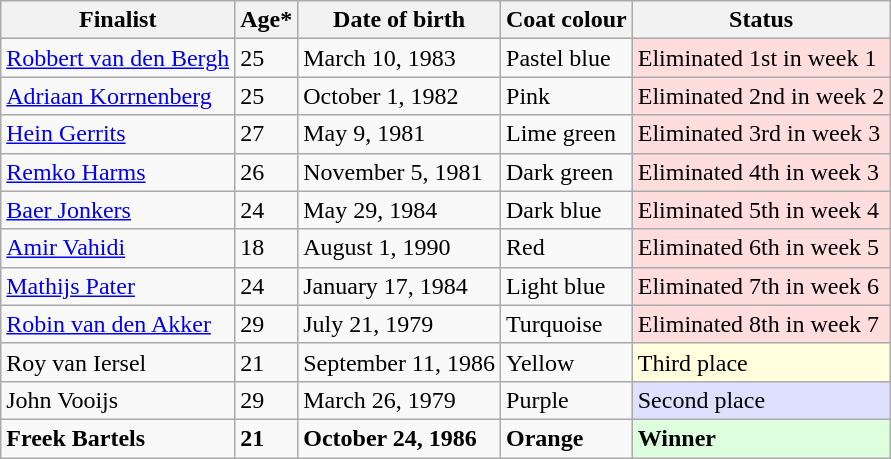<table class="wikitable">
<tr>
<th>Finalist</th>
<th>Age*</th>
<th>Date of birth</th>
<th>Coat colour</th>
<th>Status</th>
</tr>
<tr>
<td><a href='#'>Robbert van den Bergh</a></td>
<td>25</td>
<td>March 10, 1983</td>
<td>Pastel blue</td>
<td style="background:#ffdddd;">Eliminated 1st in week 1</td>
</tr>
<tr>
<td><a href='#'>Adriaan Korrnenberg</a></td>
<td>25</td>
<td>October 1, 1982</td>
<td>Pink</td>
<td style="background:#ffdddd;">Eliminated 2nd in week 2</td>
</tr>
<tr>
<td><a href='#'>Hein Gerrits</a></td>
<td>27</td>
<td>May 9, 1981</td>
<td>Lime green</td>
<td style="background:#ffdddd;">Eliminated 3rd in week 3</td>
</tr>
<tr>
<td><a href='#'>Remko Harms</a></td>
<td>26</td>
<td>November 5, 1981</td>
<td>Dark green</td>
<td style="background:#ffdddd;">Eliminated 4th in week 3</td>
</tr>
<tr>
<td><a href='#'>Baer Jonkers</a></td>
<td>24</td>
<td>May 29, 1984</td>
<td>Dark blue</td>
<td style="background:#ffdddd;">Eliminated 5th in week 4</td>
</tr>
<tr>
<td><a href='#'>Amir Vahidi</a></td>
<td>18</td>
<td>August 1, 1990</td>
<td>Red</td>
<td style="background:#ffdddd;">Eliminated 6th in week 5</td>
</tr>
<tr>
<td><a href='#'>Mathijs Pater</a></td>
<td>24</td>
<td>January 17, 1984</td>
<td>Light blue</td>
<td style="background:#ffdddd;">Eliminated 7th in week 6</td>
</tr>
<tr>
<td><a href='#'>Robin van den Akker</a></td>
<td>29</td>
<td>July 21, 1979</td>
<td>Turquoise</td>
<td style="background:#ffdddd;">Eliminated 8th in week 7</td>
</tr>
<tr>
<td>Roy van Iersel</td>
<td>21</td>
<td>September 11, 1986</td>
<td>Yellow</td>
<td style="background:#ffffdd;">Third place</td>
</tr>
<tr>
<td>John Vooijs</td>
<td>29</td>
<td>March 26, 1979</td>
<td>Purple</td>
<td style="background:#dfdfff;">Second place</td>
</tr>
<tr>
<td><strong>Freek Bartels</strong></td>
<td><strong>21</strong></td>
<td><strong>October 24, 1986</strong></td>
<td><strong>Orange</strong></td>
<td style="background:#ddffdd;"><strong>Winner</strong></td>
</tr>
</table>
